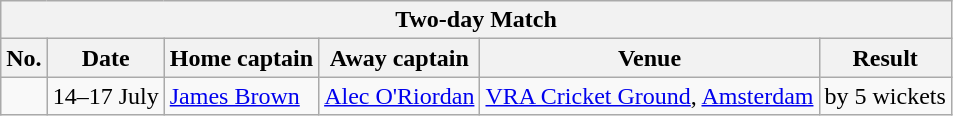<table class="wikitable">
<tr>
<th colspan="9">Two-day Match</th>
</tr>
<tr>
<th>No.</th>
<th>Date</th>
<th>Home captain</th>
<th>Away captain</th>
<th>Venue</th>
<th>Result</th>
</tr>
<tr>
<td></td>
<td>14–17 July</td>
<td><a href='#'>James Brown</a></td>
<td><a href='#'>Alec O'Riordan</a></td>
<td><a href='#'>VRA Cricket Ground</a>, <a href='#'>Amsterdam</a></td>
<td> by 5 wickets</td>
</tr>
</table>
